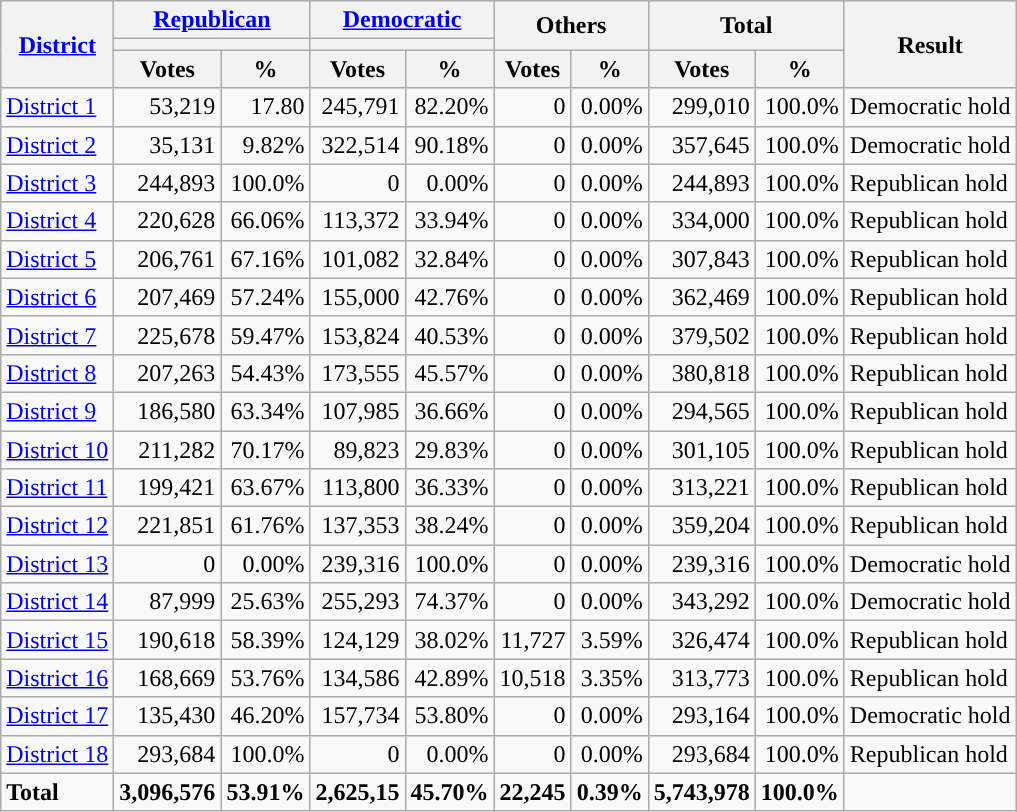<table class="wikitable plainrowheaders sortable" style="font-size:100%; text-align:right;">
<tr>
<th scope=col rowspan=3><a href='#'>District</a></th>
<th scope=col colspan=2><a href='#'>Republican</a></th>
<th scope=col colspan=2><a href='#'>Democratic</a></th>
<th scope=col colspan=2 rowspan=2>Others</th>
<th scope=col colspan=2 rowspan=2>Total</th>
<th scope=col rowspan=3>Result</th>
</tr>
<tr>
<th scope=col colspan=2 style="background:"></th>
<th scope=col colspan=2 style="background:"></th>
</tr>
<tr>
<th scope=col data-sort-type="number">Votes</th>
<th scope=col data-sort-type="number">%</th>
<th scope=col data-sort-type="number">Votes</th>
<th scope=col data-sort-type="number">%</th>
<th scope=col data-sort-type="number">Votes</th>
<th scope=col data-sort-type="number">%</th>
<th scope=col data-sort-type="number">Votes</th>
<th scope=col data-sort-type="number">%</th>
</tr>
<tr>
<td align=left><a href='#'>District 1</a></td>
<td>53,219</td>
<td>17.80</td>
<td>245,791</td>
<td>82.20%</td>
<td>0</td>
<td>0.00%</td>
<td>299,010</td>
<td>100.0%</td>
<td align=left>Democratic hold</td>
</tr>
<tr>
<td align=left><a href='#'>District 2</a></td>
<td>35,131</td>
<td>9.82%</td>
<td>322,514</td>
<td>90.18%</td>
<td>0</td>
<td>0.00%</td>
<td>357,645</td>
<td>100.0%</td>
<td align=left>Democratic hold</td>
</tr>
<tr>
<td align=left><a href='#'>District 3</a></td>
<td>244,893</td>
<td>100.0%</td>
<td>0</td>
<td>0.00%</td>
<td>0</td>
<td>0.00%</td>
<td>244,893</td>
<td>100.0%</td>
<td align=left>Republican hold</td>
</tr>
<tr>
<td align=left><a href='#'>District 4</a></td>
<td>220,628</td>
<td>66.06%</td>
<td>113,372</td>
<td>33.94%</td>
<td>0</td>
<td>0.00%</td>
<td>334,000</td>
<td>100.0%</td>
<td align=left>Republican hold</td>
</tr>
<tr>
<td align=left><a href='#'>District 5</a></td>
<td>206,761</td>
<td>67.16%</td>
<td>101,082</td>
<td>32.84%</td>
<td>0</td>
<td>0.00%</td>
<td>307,843</td>
<td>100.0%</td>
<td align=left>Republican hold</td>
</tr>
<tr>
<td align=left><a href='#'>District 6</a></td>
<td>207,469</td>
<td>57.24%</td>
<td>155,000</td>
<td>42.76%</td>
<td>0</td>
<td>0.00%</td>
<td>362,469</td>
<td>100.0%</td>
<td align=left>Republican hold</td>
</tr>
<tr>
<td align=left><a href='#'>District 7</a></td>
<td>225,678</td>
<td>59.47%</td>
<td>153,824</td>
<td>40.53%</td>
<td>0</td>
<td>0.00%</td>
<td>379,502</td>
<td>100.0%</td>
<td align=left>Republican hold</td>
</tr>
<tr>
<td align=left><a href='#'>District 8</a></td>
<td>207,263</td>
<td>54.43%</td>
<td>173,555</td>
<td>45.57%</td>
<td>0</td>
<td>0.00%</td>
<td>380,818</td>
<td>100.0%</td>
<td align=left>Republican hold</td>
</tr>
<tr>
<td align=left><a href='#'>District 9</a></td>
<td>186,580</td>
<td>63.34%</td>
<td>107,985</td>
<td>36.66%</td>
<td>0</td>
<td>0.00%</td>
<td>294,565</td>
<td>100.0%</td>
<td align=left>Republican hold</td>
</tr>
<tr>
<td align=left><a href='#'>District 10</a></td>
<td>211,282</td>
<td>70.17%</td>
<td>89,823</td>
<td>29.83%</td>
<td>0</td>
<td>0.00%</td>
<td>301,105</td>
<td>100.0%</td>
<td align=left>Republican hold</td>
</tr>
<tr>
<td align=left><a href='#'>District 11</a></td>
<td>199,421</td>
<td>63.67%</td>
<td>113,800</td>
<td>36.33%</td>
<td>0</td>
<td>0.00%</td>
<td>313,221</td>
<td>100.0%</td>
<td align=left>Republican hold</td>
</tr>
<tr>
<td align=left><a href='#'>District 12</a></td>
<td>221,851</td>
<td>61.76%</td>
<td>137,353</td>
<td>38.24%</td>
<td>0</td>
<td>0.00%</td>
<td>359,204</td>
<td>100.0%</td>
<td align=left>Republican hold</td>
</tr>
<tr>
<td align=left><a href='#'>District 13</a></td>
<td>0</td>
<td>0.00%</td>
<td>239,316</td>
<td>100.0%</td>
<td>0</td>
<td>0.00%</td>
<td>239,316</td>
<td>100.0%</td>
<td align=left>Democratic hold</td>
</tr>
<tr>
<td align=left><a href='#'>District 14</a></td>
<td>87,999</td>
<td>25.63%</td>
<td>255,293</td>
<td>74.37%</td>
<td>0</td>
<td>0.00%</td>
<td>343,292</td>
<td>100.0%</td>
<td align=left>Democratic hold</td>
</tr>
<tr>
<td align=left><a href='#'>District 15</a></td>
<td>190,618</td>
<td>58.39%</td>
<td>124,129</td>
<td>38.02%</td>
<td>11,727</td>
<td>3.59%</td>
<td>326,474</td>
<td>100.0%</td>
<td align=left>Republican hold</td>
</tr>
<tr>
<td align=left><a href='#'>District 16</a></td>
<td>168,669</td>
<td>53.76%</td>
<td>134,586</td>
<td>42.89%</td>
<td>10,518</td>
<td>3.35%</td>
<td>313,773</td>
<td>100.0%</td>
<td align=left>Republican hold</td>
</tr>
<tr>
<td align=left><a href='#'>District 17</a></td>
<td>135,430</td>
<td>46.20%</td>
<td>157,734</td>
<td>53.80%</td>
<td>0</td>
<td>0.00%</td>
<td>293,164</td>
<td>100.0%</td>
<td align=left>Democratic hold</td>
</tr>
<tr>
<td align=left><a href='#'>District 18</a></td>
<td>293,684</td>
<td>100.0%</td>
<td>0</td>
<td>0.00%</td>
<td>0</td>
<td>0.00%</td>
<td>293,684</td>
<td>100.0%</td>
<td align=left>Republican hold</td>
</tr>
<tr class="sortbottom" style="font-weight:bold">
<td align=left>Total</td>
<td>3,096,576</td>
<td>53.91%</td>
<td>2,625,15</td>
<td>45.70%</td>
<td>22,245</td>
<td>0.39%</td>
<td>5,743,978</td>
<td>100.0%</td>
<td></td>
</tr>
</table>
